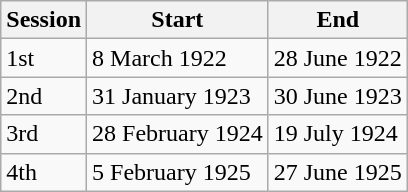<table class="wikitable">
<tr>
<th>Session</th>
<th>Start</th>
<th>End</th>
</tr>
<tr>
<td>1st</td>
<td>8 March 1922</td>
<td>28 June 1922</td>
</tr>
<tr>
<td>2nd</td>
<td>31 January 1923</td>
<td>30 June 1923</td>
</tr>
<tr>
<td>3rd</td>
<td>28 February 1924</td>
<td>19 July 1924</td>
</tr>
<tr>
<td>4th</td>
<td>5 February 1925</td>
<td>27 June 1925</td>
</tr>
</table>
